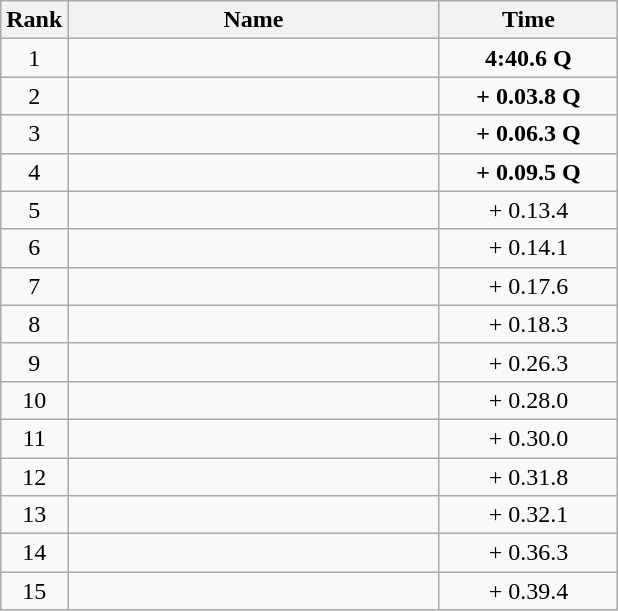<table class="wikitable" style="text-align:center;">
<tr>
<th>Rank</th>
<th style="width:15em">Name</th>
<th style="width:7em">Time</th>
</tr>
<tr>
<td>1</td>
<td align=left></td>
<td><strong>4:40.6 Q</strong></td>
</tr>
<tr>
<td>2</td>
<td align=left></td>
<td><strong>+ 0.03.8 Q</strong></td>
</tr>
<tr>
<td>3</td>
<td align=left></td>
<td><strong>+ 0.06.3 Q</strong></td>
</tr>
<tr>
<td>4</td>
<td align=left></td>
<td><strong>+ 0.09.5 Q</strong></td>
</tr>
<tr>
<td>5</td>
<td align=left></td>
<td>+ 0.13.4</td>
</tr>
<tr>
<td>6</td>
<td align=left></td>
<td>+ 0.14.1</td>
</tr>
<tr>
<td>7</td>
<td align=left></td>
<td>+ 0.17.6</td>
</tr>
<tr>
<td>8</td>
<td align=left></td>
<td>+ 0.18.3</td>
</tr>
<tr>
<td>9</td>
<td align=left></td>
<td>+ 0.26.3</td>
</tr>
<tr>
<td>10</td>
<td align=left></td>
<td>+ 0.28.0</td>
</tr>
<tr>
<td>11</td>
<td align=left></td>
<td>+ 0.30.0</td>
</tr>
<tr>
<td>12</td>
<td align=left></td>
<td>+ 0.31.8</td>
</tr>
<tr>
<td>13</td>
<td align=left></td>
<td>+ 0.32.1</td>
</tr>
<tr>
<td>14</td>
<td align=left></td>
<td>+ 0.36.3</td>
</tr>
<tr>
<td>15</td>
<td align=left></td>
<td>+ 0.39.4</td>
</tr>
</table>
